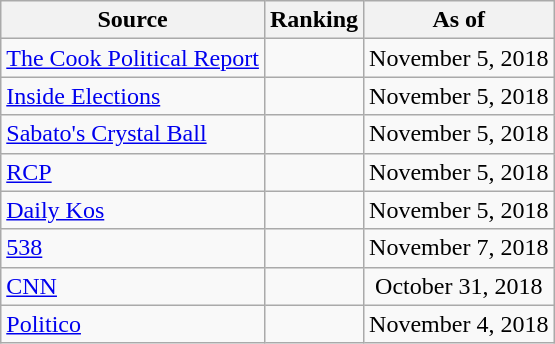<table class="wikitable" style="text-align:center">
<tr>
<th>Source</th>
<th>Ranking</th>
<th>As of</th>
</tr>
<tr>
<td style="text-align:left"><a href='#'>The Cook Political Report</a></td>
<td></td>
<td>November 5, 2018</td>
</tr>
<tr>
<td style="text-align:left"><a href='#'>Inside Elections</a></td>
<td></td>
<td>November 5, 2018</td>
</tr>
<tr>
<td style="text-align:left"><a href='#'>Sabato's Crystal Ball</a></td>
<td></td>
<td>November 5, 2018</td>
</tr>
<tr>
<td style="text-align:left"><a href='#'>RCP</a></td>
<td></td>
<td>November 5, 2018</td>
</tr>
<tr>
<td style="text-align:left"><a href='#'>Daily Kos</a></td>
<td></td>
<td>November 5, 2018</td>
</tr>
<tr>
<td style="text-align:left"><a href='#'>538</a></td>
<td></td>
<td>November 7, 2018</td>
</tr>
<tr>
<td style="text-align:left"><a href='#'>CNN</a></td>
<td></td>
<td>October 31, 2018</td>
</tr>
<tr>
<td style="text-align:left"><a href='#'>Politico</a></td>
<td></td>
<td>November 4, 2018</td>
</tr>
</table>
